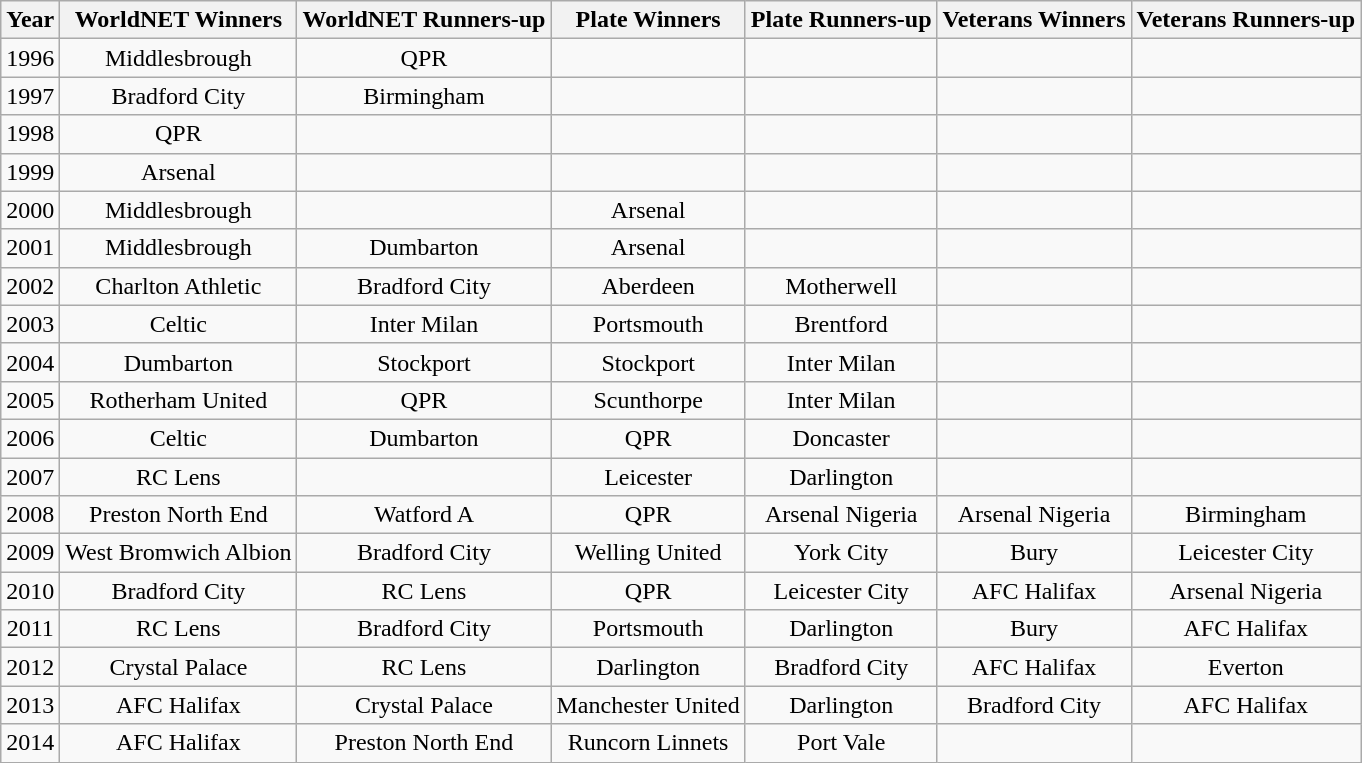<table class="wikitable" style="text-align: center">
<tr>
<th>Year</th>
<th>WorldNET Winners</th>
<th>WorldNET Runners-up</th>
<th>Plate Winners</th>
<th>Plate Runners-up</th>
<th>Veterans Winners</th>
<th>Veterans Runners-up</th>
</tr>
<tr>
<td>1996</td>
<td>Middlesbrough</td>
<td>QPR</td>
<td></td>
<td></td>
<td></td>
<td></td>
</tr>
<tr>
<td>1997</td>
<td>Bradford City</td>
<td>Birmingham</td>
<td></td>
<td></td>
<td></td>
<td></td>
</tr>
<tr>
<td>1998</td>
<td>QPR</td>
<td></td>
<td></td>
<td></td>
<td></td>
<td></td>
</tr>
<tr>
<td>1999</td>
<td>Arsenal</td>
<td></td>
<td></td>
<td></td>
<td></td>
<td></td>
</tr>
<tr>
<td>2000</td>
<td>Middlesbrough</td>
<td></td>
<td>Arsenal</td>
<td></td>
<td></td>
<td></td>
</tr>
<tr>
<td>2001</td>
<td>Middlesbrough</td>
<td>Dumbarton</td>
<td>Arsenal</td>
<td></td>
<td></td>
<td></td>
</tr>
<tr>
<td>2002</td>
<td>Charlton Athletic</td>
<td>Bradford City</td>
<td>Aberdeen</td>
<td>Motherwell</td>
<td></td>
<td></td>
</tr>
<tr>
<td>2003</td>
<td>Celtic</td>
<td>Inter Milan</td>
<td>Portsmouth</td>
<td>Brentford</td>
<td></td>
<td></td>
</tr>
<tr>
<td>2004</td>
<td>Dumbarton</td>
<td>Stockport</td>
<td>Stockport</td>
<td>Inter Milan</td>
<td></td>
<td></td>
</tr>
<tr>
<td>2005</td>
<td>Rotherham United</td>
<td>QPR</td>
<td>Scunthorpe</td>
<td>Inter Milan</td>
<td></td>
<td></td>
</tr>
<tr>
<td>2006</td>
<td>Celtic</td>
<td>Dumbarton</td>
<td>QPR</td>
<td>Doncaster</td>
<td></td>
<td></td>
</tr>
<tr>
<td>2007</td>
<td>RC Lens</td>
<td></td>
<td>Leicester</td>
<td>Darlington</td>
<td></td>
<td></td>
</tr>
<tr>
<td>2008</td>
<td>Preston North End</td>
<td>Watford A</td>
<td>QPR</td>
<td>Arsenal Nigeria</td>
<td>Arsenal Nigeria</td>
<td>Birmingham</td>
</tr>
<tr>
<td>2009</td>
<td>West Bromwich Albion</td>
<td>Bradford City</td>
<td>Welling United</td>
<td>York City</td>
<td>Bury</td>
<td>Leicester City</td>
</tr>
<tr>
<td>2010</td>
<td>Bradford City</td>
<td>RC Lens</td>
<td>QPR</td>
<td>Leicester City</td>
<td>AFC Halifax</td>
<td>Arsenal Nigeria</td>
</tr>
<tr>
<td>2011</td>
<td>RC Lens</td>
<td>Bradford City</td>
<td>Portsmouth</td>
<td>Darlington</td>
<td>Bury</td>
<td>AFC Halifax</td>
</tr>
<tr>
<td>2012</td>
<td>Crystal Palace</td>
<td>RC Lens</td>
<td>Darlington</td>
<td>Bradford City</td>
<td>AFC Halifax</td>
<td>Everton</td>
</tr>
<tr>
<td>2013</td>
<td>AFC Halifax</td>
<td>Crystal Palace</td>
<td>Manchester United</td>
<td>Darlington</td>
<td>Bradford City</td>
<td>AFC Halifax</td>
</tr>
<tr>
<td>2014</td>
<td>AFC Halifax</td>
<td>Preston North End</td>
<td>Runcorn Linnets</td>
<td>Port Vale</td>
<td></td>
<td></td>
</tr>
</table>
